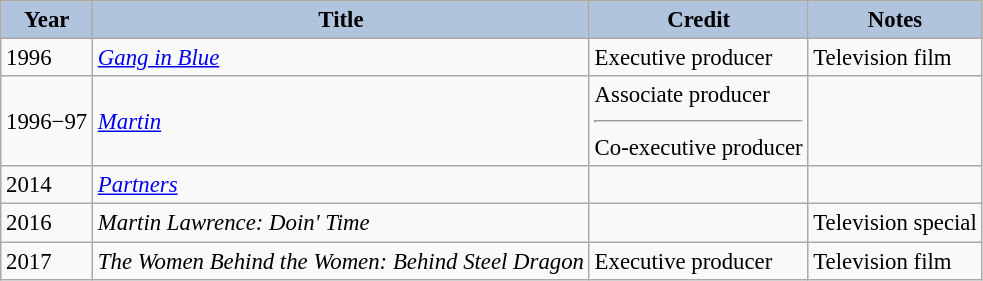<table class="wikitable" style="font-size: 95%;">
<tr>
<th style="background:#B0C4DE;">Year</th>
<th style="background:#B0C4DE;">Title</th>
<th style="background:#B0C4DE;">Credit</th>
<th style="background:#B0C4DE;">Notes</th>
</tr>
<tr>
<td>1996</td>
<td><em><a href='#'>Gang in Blue</a></em></td>
<td>Executive producer</td>
<td>Television film</td>
</tr>
<tr>
<td>1996−97</td>
<td><em><a href='#'>Martin</a></em></td>
<td>Associate producer<hr>Co-executive producer</td>
<td></td>
</tr>
<tr>
<td>2014</td>
<td><em><a href='#'>Partners</a></em></td>
<td></td>
<td></td>
</tr>
<tr>
<td>2016</td>
<td><em>Martin Lawrence: Doin' Time</em></td>
<td></td>
<td>Television special</td>
</tr>
<tr>
<td>2017</td>
<td><em>The Women Behind the Women: Behind Steel Dragon</em></td>
<td>Executive producer</td>
<td>Television film</td>
</tr>
</table>
